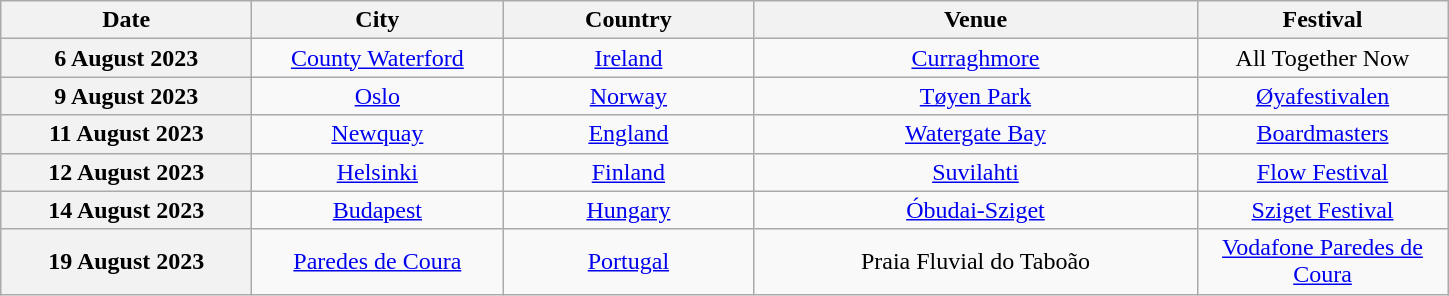<table class="wikitable plainrowheaders" style="text-align:center;">
<tr>
<th scope="col" style="width:10em;">Date</th>
<th scope="col" style="width:10em;">City</th>
<th scope="col" style="width:10em;">Country</th>
<th scope="col" style="width:18em;">Venue</th>
<th scope="col" style="width:10em;">Festival</th>
</tr>
<tr>
<th scope="row" style="text-align:center;">6 August 2023</th>
<td><a href='#'>County Waterford</a></td>
<td rowspan="1"><a href='#'>Ireland</a></td>
<td><a href='#'>Curraghmore</a></td>
<td>All Together Now</td>
</tr>
<tr>
<th scope="row" style="text-align:center;">9 August 2023</th>
<td><a href='#'>Oslo</a></td>
<td rowspan="1"><a href='#'>Norway</a></td>
<td><a href='#'>Tøyen Park</a></td>
<td><a href='#'>Øyafestivalen</a></td>
</tr>
<tr>
<th scope="row" style="text-align:center;">11 August 2023</th>
<td><a href='#'>Newquay</a></td>
<td rowspan="1"><a href='#'>England</a></td>
<td><a href='#'>Watergate Bay</a></td>
<td><a href='#'>Boardmasters</a></td>
</tr>
<tr>
<th scope="row" style="text-align:center;">12 August 2023</th>
<td><a href='#'>Helsinki</a></td>
<td rowspan="1"><a href='#'>Finland</a></td>
<td><a href='#'>Suvilahti</a></td>
<td><a href='#'>Flow Festival</a></td>
</tr>
<tr>
<th scope="row" style="text-align:center;">14 August 2023</th>
<td><a href='#'>Budapest</a></td>
<td rowspan="1"><a href='#'>Hungary</a></td>
<td><a href='#'>Óbudai-Sziget</a></td>
<td><a href='#'>Sziget Festival</a></td>
</tr>
<tr>
<th scope="row" style="text-align:center;">19 August 2023</th>
<td><a href='#'>Paredes de Coura</a></td>
<td rowspan="1"><a href='#'>Portugal</a></td>
<td>Praia Fluvial do Taboão</td>
<td><a href='#'>Vodafone Paredes de Coura</a></td>
</tr>
</table>
